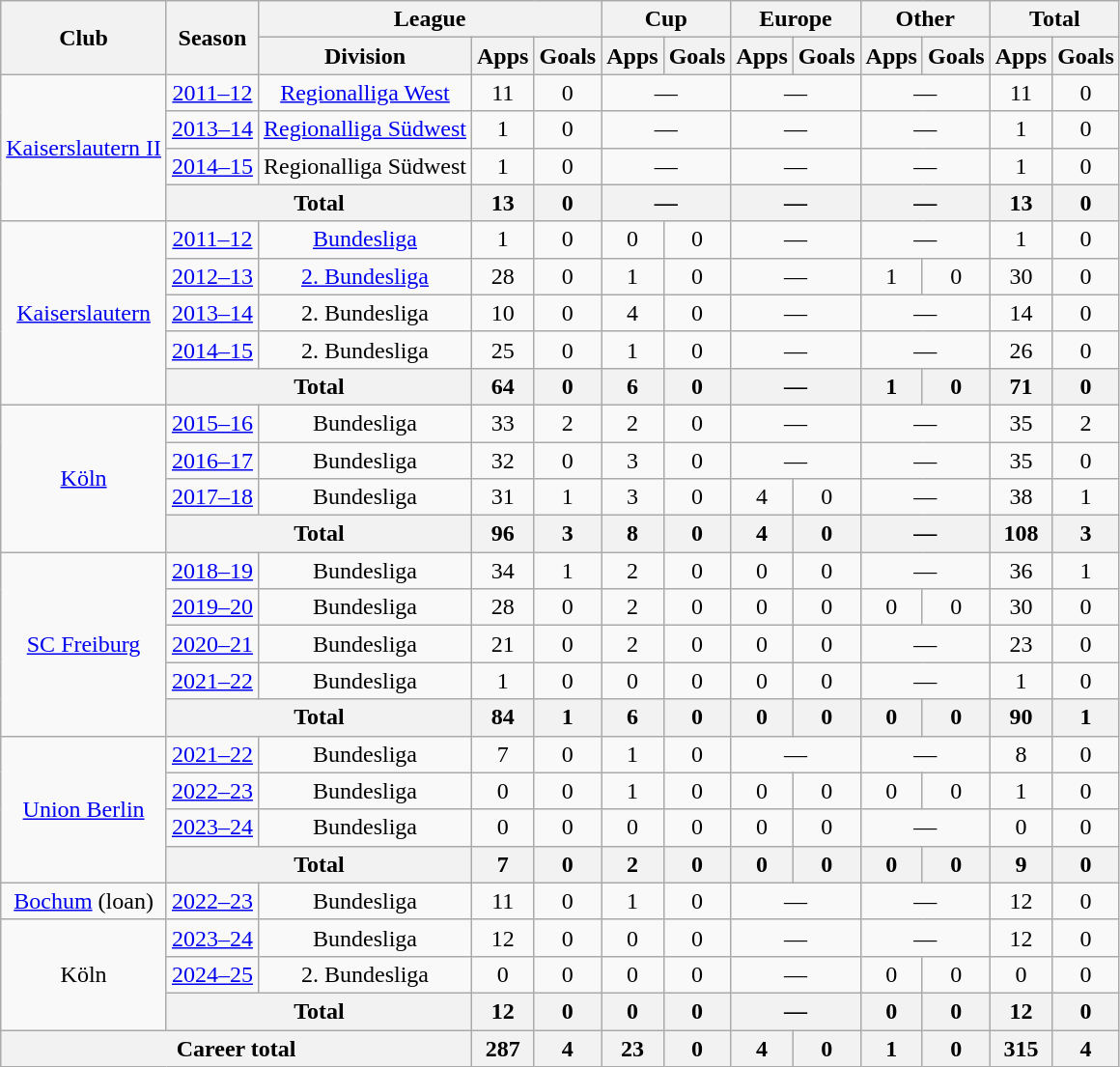<table class="wikitable" style="text-align: center;">
<tr>
<th rowspan="2">Club</th>
<th rowspan="2">Season</th>
<th colspan="3">League</th>
<th colspan="2">Cup</th>
<th colspan="2">Europe</th>
<th colspan="2">Other</th>
<th colspan="2">Total</th>
</tr>
<tr>
<th>Division</th>
<th>Apps</th>
<th>Goals</th>
<th>Apps</th>
<th>Goals</th>
<th>Apps</th>
<th>Goals</th>
<th>Apps</th>
<th>Goals</th>
<th>Apps</th>
<th>Goals</th>
</tr>
<tr>
<td rowspan="4"><a href='#'>Kaiserslautern II</a></td>
<td><a href='#'>2011–12</a></td>
<td><a href='#'>Regionalliga West</a></td>
<td>11</td>
<td>0</td>
<td colspan="2">—</td>
<td colspan="2">—</td>
<td colspan="2">—</td>
<td>11</td>
<td>0</td>
</tr>
<tr>
<td><a href='#'>2013–14</a></td>
<td><a href='#'>Regionalliga Südwest</a></td>
<td>1</td>
<td>0</td>
<td colspan="2">—</td>
<td colspan="2">—</td>
<td colspan="2">—</td>
<td>1</td>
<td>0</td>
</tr>
<tr>
<td><a href='#'>2014–15</a></td>
<td>Regionalliga Südwest</td>
<td>1</td>
<td>0</td>
<td colspan="2">—</td>
<td colspan="2">—</td>
<td colspan="2">—</td>
<td>1</td>
<td>0</td>
</tr>
<tr>
<th colspan="2">Total</th>
<th>13</th>
<th>0</th>
<th colspan="2">—</th>
<th colspan="2">—</th>
<th colspan="2">—</th>
<th>13</th>
<th>0</th>
</tr>
<tr>
<td rowspan="5"><a href='#'>Kaiserslautern</a></td>
<td><a href='#'>2011–12</a></td>
<td><a href='#'>Bundesliga</a></td>
<td>1</td>
<td>0</td>
<td>0</td>
<td>0</td>
<td colspan="2">—</td>
<td colspan="2">—</td>
<td>1</td>
<td>0</td>
</tr>
<tr>
<td><a href='#'>2012–13</a></td>
<td><a href='#'>2. Bundesliga</a></td>
<td>28</td>
<td>0</td>
<td>1</td>
<td>0</td>
<td colspan="2">—</td>
<td>1</td>
<td>0</td>
<td>30</td>
<td>0</td>
</tr>
<tr>
<td><a href='#'>2013–14</a></td>
<td>2. Bundesliga</td>
<td>10</td>
<td>0</td>
<td>4</td>
<td>0</td>
<td colspan="2">—</td>
<td colspan="2">—</td>
<td>14</td>
<td>0</td>
</tr>
<tr>
<td><a href='#'>2014–15</a></td>
<td>2. Bundesliga</td>
<td>25</td>
<td>0</td>
<td>1</td>
<td>0</td>
<td colspan="2">—</td>
<td colspan="2">—</td>
<td>26</td>
<td>0</td>
</tr>
<tr>
<th colspan="2">Total</th>
<th>64</th>
<th>0</th>
<th>6</th>
<th>0</th>
<th colspan="2">—</th>
<th>1</th>
<th>0</th>
<th>71</th>
<th>0</th>
</tr>
<tr>
<td rowspan="4"><a href='#'>Köln</a></td>
<td><a href='#'>2015–16</a></td>
<td>Bundesliga</td>
<td>33</td>
<td>2</td>
<td>2</td>
<td>0</td>
<td colspan="2">—</td>
<td colspan="2">—</td>
<td>35</td>
<td>2</td>
</tr>
<tr>
<td><a href='#'>2016–17</a></td>
<td>Bundesliga</td>
<td>32</td>
<td>0</td>
<td>3</td>
<td>0</td>
<td colspan="2">—</td>
<td colspan="2">—</td>
<td>35</td>
<td>0</td>
</tr>
<tr>
<td><a href='#'>2017–18</a></td>
<td>Bundesliga</td>
<td>31</td>
<td>1</td>
<td>3</td>
<td>0</td>
<td>4</td>
<td>0</td>
<td colspan="2">—</td>
<td>38</td>
<td>1</td>
</tr>
<tr>
<th colspan="2">Total</th>
<th>96</th>
<th>3</th>
<th>8</th>
<th>0</th>
<th>4</th>
<th>0</th>
<th colspan="2">—</th>
<th>108</th>
<th>3</th>
</tr>
<tr>
<td rowspan="5"><a href='#'>SC Freiburg</a></td>
<td><a href='#'>2018–19</a></td>
<td>Bundesliga</td>
<td>34</td>
<td>1</td>
<td>2</td>
<td>0</td>
<td>0</td>
<td>0</td>
<td colspan="2">—</td>
<td>36</td>
<td>1</td>
</tr>
<tr>
<td><a href='#'>2019–20</a></td>
<td>Bundesliga</td>
<td>28</td>
<td>0</td>
<td>2</td>
<td>0</td>
<td>0</td>
<td>0</td>
<td>0</td>
<td>0</td>
<td>30</td>
<td>0</td>
</tr>
<tr>
<td><a href='#'>2020–21</a></td>
<td>Bundesliga</td>
<td>21</td>
<td>0</td>
<td>2</td>
<td>0</td>
<td>0</td>
<td>0</td>
<td colspan="2">—</td>
<td>23</td>
<td>0</td>
</tr>
<tr>
<td><a href='#'>2021–22</a></td>
<td>Bundesliga</td>
<td>1</td>
<td>0</td>
<td>0</td>
<td>0</td>
<td>0</td>
<td>0</td>
<td colspan="2">—</td>
<td>1</td>
<td>0</td>
</tr>
<tr>
<th colspan="2">Total</th>
<th>84</th>
<th>1</th>
<th>6</th>
<th>0</th>
<th>0</th>
<th>0</th>
<th>0</th>
<th>0</th>
<th>90</th>
<th>1</th>
</tr>
<tr>
<td rowspan="4"><a href='#'>Union Berlin</a></td>
<td><a href='#'>2021–22</a></td>
<td>Bundesliga</td>
<td>7</td>
<td>0</td>
<td>1</td>
<td>0</td>
<td colspan="2">—</td>
<td colspan="2">—</td>
<td>8</td>
<td>0</td>
</tr>
<tr>
<td><a href='#'>2022–23</a></td>
<td>Bundesliga</td>
<td>0</td>
<td>0</td>
<td>1</td>
<td>0</td>
<td>0</td>
<td>0</td>
<td>0</td>
<td>0</td>
<td>1</td>
<td>0</td>
</tr>
<tr>
<td><a href='#'>2023–24</a></td>
<td>Bundesliga</td>
<td>0</td>
<td>0</td>
<td>0</td>
<td>0</td>
<td>0</td>
<td>0</td>
<td colspan="2">—</td>
<td>0</td>
<td>0</td>
</tr>
<tr>
<th colspan="2">Total</th>
<th>7</th>
<th>0</th>
<th>2</th>
<th>0</th>
<th>0</th>
<th>0</th>
<th>0</th>
<th>0</th>
<th>9</th>
<th>0</th>
</tr>
<tr>
<td><a href='#'>Bochum</a> (loan)</td>
<td><a href='#'>2022–23</a></td>
<td>Bundesliga</td>
<td>11</td>
<td>0</td>
<td>1</td>
<td>0</td>
<td colspan="2">—</td>
<td colspan="2">—</td>
<td>12</td>
<td>0</td>
</tr>
<tr>
<td rowspan="3">Köln</td>
<td><a href='#'>2023–24</a></td>
<td>Bundesliga</td>
<td>12</td>
<td>0</td>
<td>0</td>
<td>0</td>
<td colspan="2">—</td>
<td colspan="2">—</td>
<td>12</td>
<td>0</td>
</tr>
<tr>
<td><a href='#'>2024–25</a></td>
<td>2. Bundesliga</td>
<td>0</td>
<td>0</td>
<td>0</td>
<td>0</td>
<td colspan="2">—</td>
<td>0</td>
<td>0</td>
<td>0</td>
<td>0</td>
</tr>
<tr>
<th colspan="2">Total</th>
<th>12</th>
<th>0</th>
<th>0</th>
<th>0</th>
<th colspan="2">—</th>
<th>0</th>
<th>0</th>
<th>12</th>
<th>0</th>
</tr>
<tr>
<th colspan="3">Career total</th>
<th>287</th>
<th>4</th>
<th>23</th>
<th>0</th>
<th>4</th>
<th>0</th>
<th>1</th>
<th>0</th>
<th>315</th>
<th>4</th>
</tr>
</table>
